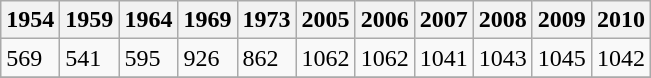<table class="wikitable">
<tr>
<th>1954</th>
<th>1959</th>
<th>1964</th>
<th>1969</th>
<th>1973</th>
<th>2005</th>
<th>2006</th>
<th>2007</th>
<th>2008</th>
<th>2009</th>
<th>2010</th>
</tr>
<tr>
<td>569</td>
<td>541</td>
<td>595</td>
<td>926</td>
<td>862</td>
<td>1062</td>
<td>1062</td>
<td>1041</td>
<td>1043</td>
<td>1045</td>
<td>1042</td>
</tr>
<tr>
</tr>
</table>
